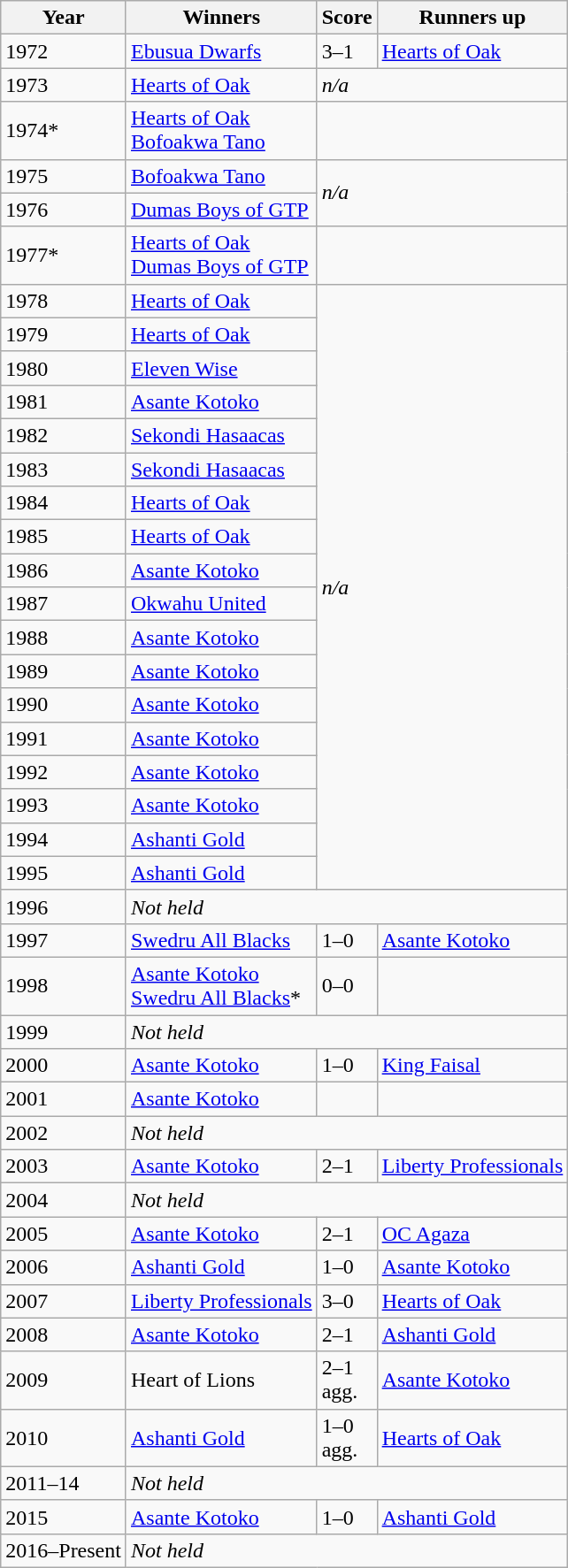<table class="wikitable sortable">
<tr>
<th>Year</th>
<th>Winners</th>
<th>Score</th>
<th>Runners up</th>
</tr>
<tr>
<td>1972</td>
<td><a href='#'>Ebusua Dwarfs</a></td>
<td>3–1</td>
<td><a href='#'>Hearts of Oak</a></td>
</tr>
<tr>
<td>1973</td>
<td><a href='#'>Hearts of Oak</a></td>
<td colspan="2"><em>n/a</em></td>
</tr>
<tr>
<td>1974*</td>
<td><a href='#'>Hearts of Oak</a><br><a href='#'>Bofoakwa Tano</a></td>
<td colspan="2"></td>
</tr>
<tr>
<td>1975</td>
<td><a href='#'>Bofoakwa Tano</a></td>
<td colspan="2" rowspan="2"><em>n/a</em></td>
</tr>
<tr>
<td>1976</td>
<td><a href='#'>Dumas Boys of GTP</a></td>
</tr>
<tr>
<td>1977*</td>
<td><a href='#'>Hearts of Oak</a><br><a href='#'>Dumas Boys of GTP</a></td>
<td colspan="2"></td>
</tr>
<tr>
<td>1978</td>
<td><a href='#'>Hearts of Oak</a></td>
<td colspan="2" rowspan="18"><em>n/a</em></td>
</tr>
<tr>
<td>1979</td>
<td><a href='#'>Hearts of Oak</a></td>
</tr>
<tr>
<td>1980</td>
<td><a href='#'>Eleven Wise</a></td>
</tr>
<tr>
<td>1981</td>
<td><a href='#'>Asante Kotoko</a></td>
</tr>
<tr>
<td>1982</td>
<td><a href='#'>Sekondi Hasaacas</a></td>
</tr>
<tr>
<td>1983</td>
<td><a href='#'>Sekondi Hasaacas</a></td>
</tr>
<tr>
<td>1984</td>
<td><a href='#'>Hearts of Oak</a></td>
</tr>
<tr>
<td>1985</td>
<td><a href='#'>Hearts of Oak</a></td>
</tr>
<tr>
<td>1986</td>
<td><a href='#'>Asante Kotoko</a></td>
</tr>
<tr>
<td>1987</td>
<td><a href='#'>Okwahu United</a></td>
</tr>
<tr>
<td>1988</td>
<td><a href='#'>Asante Kotoko</a></td>
</tr>
<tr>
<td>1989</td>
<td><a href='#'>Asante Kotoko</a></td>
</tr>
<tr>
<td>1990</td>
<td><a href='#'>Asante Kotoko</a></td>
</tr>
<tr>
<td>1991</td>
<td><a href='#'>Asante Kotoko</a></td>
</tr>
<tr>
<td>1992</td>
<td><a href='#'>Asante Kotoko</a></td>
</tr>
<tr>
<td>1993</td>
<td><a href='#'>Asante Kotoko</a></td>
</tr>
<tr>
<td>1994</td>
<td><a href='#'>Ashanti Gold</a></td>
</tr>
<tr>
<td>1995</td>
<td><a href='#'>Ashanti Gold</a></td>
</tr>
<tr>
<td>1996</td>
<td colspan="3"><em>Not held</em></td>
</tr>
<tr>
<td>1997</td>
<td><a href='#'>Swedru All Blacks</a></td>
<td>1–0</td>
<td><a href='#'>Asante Kotoko</a></td>
</tr>
<tr>
<td>1998</td>
<td><a href='#'>Asante Kotoko</a><br><a href='#'>Swedru All Blacks</a>*</td>
<td>0–0</td>
<td></td>
</tr>
<tr>
<td>1999</td>
<td colspan="3"><em>Not held</em></td>
</tr>
<tr>
<td>2000</td>
<td><a href='#'>Asante Kotoko</a></td>
<td>1–0</td>
<td><a href='#'>King Faisal</a></td>
</tr>
<tr>
<td>2001</td>
<td><a href='#'>Asante Kotoko</a></td>
<td></td>
<td></td>
</tr>
<tr>
<td>2002</td>
<td colspan="3"><em>Not held</em></td>
</tr>
<tr>
<td>2003</td>
<td><a href='#'>Asante Kotoko</a></td>
<td>2–1</td>
<td><a href='#'>Liberty Professionals</a></td>
</tr>
<tr>
<td>2004</td>
<td colspan="3"><em>Not held</em></td>
</tr>
<tr>
<td>2005</td>
<td><a href='#'>Asante Kotoko</a></td>
<td>2–1</td>
<td><a href='#'>OC Agaza</a></td>
</tr>
<tr>
<td>2006</td>
<td><a href='#'>Ashanti Gold</a></td>
<td>1–0</td>
<td><a href='#'>Asante Kotoko</a></td>
</tr>
<tr>
<td>2007</td>
<td><a href='#'>Liberty Professionals</a></td>
<td>3–0</td>
<td><a href='#'>Hearts of Oak</a></td>
</tr>
<tr>
<td>2008</td>
<td><a href='#'>Asante Kotoko</a></td>
<td>2–1</td>
<td><a href='#'>Ashanti Gold</a></td>
</tr>
<tr>
<td>2009</td>
<td>Heart of Lions</td>
<td>2–1<br>agg.</td>
<td><a href='#'>Asante Kotoko</a></td>
</tr>
<tr>
<td>2010</td>
<td><a href='#'>Ashanti Gold</a></td>
<td>1–0<br>agg.</td>
<td><a href='#'>Hearts of Oak</a></td>
</tr>
<tr>
<td>2011–14</td>
<td colspan="3"><em>Not held</em></td>
</tr>
<tr>
<td>2015</td>
<td><a href='#'>Asante Kotoko</a></td>
<td>1–0</td>
<td><a href='#'>Ashanti Gold</a></td>
</tr>
<tr>
<td>2016–Present</td>
<td colspan="3"><em>Not held</em></td>
</tr>
</table>
